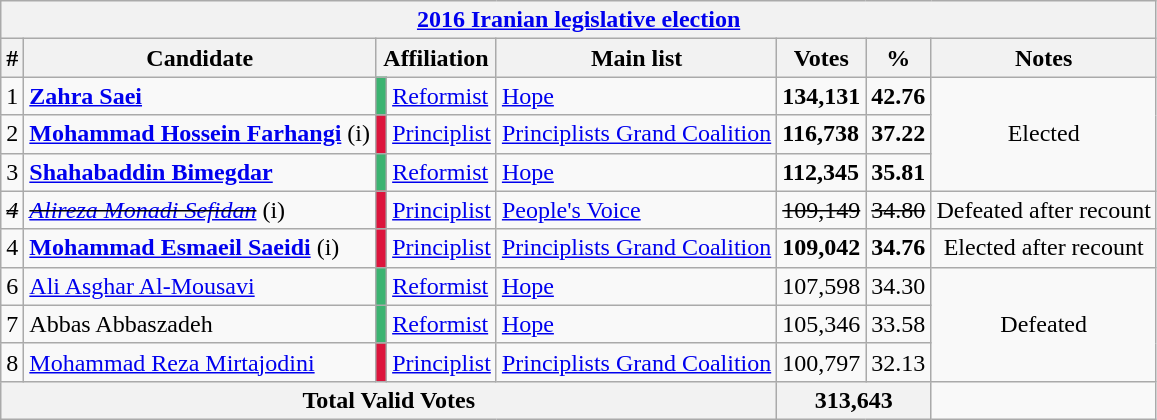<table class="wikitable">
<tr>
<th colspan="13"><a href='#'>2016 Iranian legislative election</a></th>
</tr>
<tr>
<th>#</th>
<th>Candidate</th>
<th colspan="2">Affiliation</th>
<th>Main list</th>
<th>Votes</th>
<th>%</th>
<th>Notes</th>
</tr>
<tr>
<td>1</td>
<td><strong><a href='#'>Zahra Saei</a></strong></td>
<td style="background:#3CB371;"></td>
<td><a href='#'>Reformist</a></td>
<td><a href='#'>Hope</a></td>
<td><strong>134,131</strong></td>
<td><strong>42.76</strong></td>
<td rowspan="3" align=center>Elected</td>
</tr>
<tr>
<td>2</td>
<td><strong><a href='#'>Mohammad Hossein Farhangi</a></strong> (<abbr>i</abbr>)</td>
<td style="background:#DC143C;"></td>
<td><a href='#'>Principlist</a></td>
<td><a href='#'>Principlists Grand Coalition</a></td>
<td><strong>116,738</strong></td>
<td><strong>37.22</strong></td>
</tr>
<tr>
<td>3</td>
<td><strong><a href='#'>Shahabaddin Bimegdar</a></strong></td>
<td style="background:#3CB371;"></td>
<td><a href='#'>Reformist</a></td>
<td><a href='#'>Hope</a></td>
<td><strong>112,345</strong></td>
<td><strong>35.81</strong></td>
</tr>
<tr>
<td><s><em>4</em></s></td>
<td><s><em><a href='#'>Alireza Monadi Sefidan</a></em></s> (<abbr>i</abbr>)</td>
<td style="background:#DC143C;"></td>
<td><a href='#'>Principlist</a></td>
<td><a href='#'>People's Voice</a></td>
<td><s>109,149</s></td>
<td><s>34.80</s></td>
<td align=center>Defeated after recount</td>
</tr>
<tr>
<td>4</td>
<td><strong><a href='#'>Mohammad Esmaeil Saeidi</a></strong> (<abbr>i</abbr>)</td>
<td style="background:#DC143C;"></td>
<td><a href='#'>Principlist</a></td>
<td><a href='#'>Principlists Grand Coalition</a></td>
<td><strong>109,042</strong></td>
<td><strong>34.76</strong></td>
<td align=center>Elected after recount</td>
</tr>
<tr>
<td>6</td>
<td><a href='#'>Ali Asghar Al-Mousavi</a></td>
<td style="background:#3CB371;"></td>
<td><a href='#'>Reformist</a></td>
<td><a href='#'>Hope</a></td>
<td>107,598</td>
<td>34.30</td>
<td rowspan="3" align=center>Defeated</td>
</tr>
<tr>
<td>7</td>
<td>Abbas Abbaszadeh</td>
<td style="background:#3CB371;"></td>
<td><a href='#'>Reformist</a></td>
<td><a href='#'>Hope</a></td>
<td>105,346</td>
<td>33.58</td>
</tr>
<tr>
<td>8</td>
<td><a href='#'>Mohammad Reza Mirtajodini</a></td>
<td style="background:#DC143C;"></td>
<td><a href='#'>Principlist</a></td>
<td><a href='#'>Principlists Grand Coalition</a></td>
<td>100,797</td>
<td>32.13</td>
</tr>
<tr>
<th colspan="5">Total Valid Votes</th>
<th colspan="2">313,643</th>
</tr>
</table>
